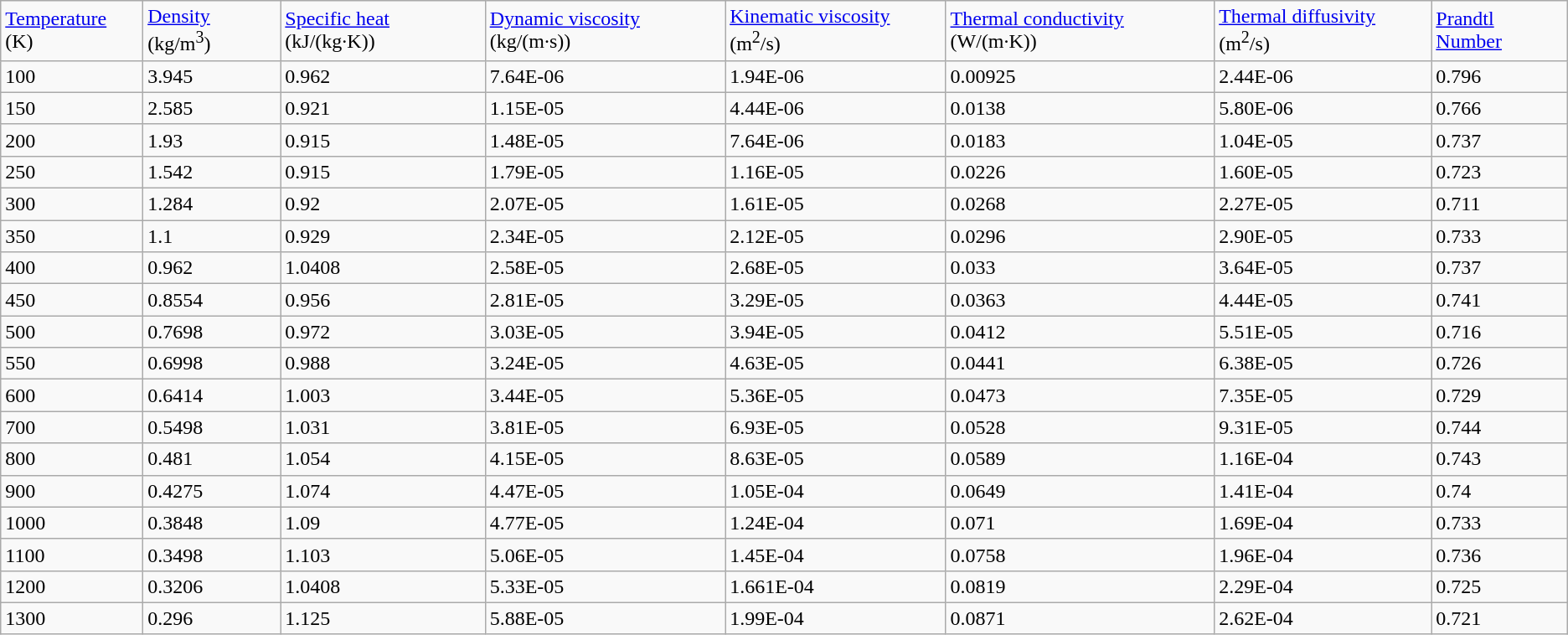<table class="wikitable mw-collapsible mw-collapsed">
<tr>
<td><a href='#'>Temperature</a> (K)</td>
<td><a href='#'>Density</a> (kg/m<sup>3</sup>)</td>
<td><a href='#'>Specific heat</a> (kJ/(kg·K))</td>
<td><a href='#'>Dynamic viscosity</a> (kg/(m·s))</td>
<td><a href='#'>Kinematic viscosity</a> (m<sup>2</sup>/s)</td>
<td><a href='#'>Thermal conductivity</a> (W/(m·K))</td>
<td><a href='#'>Thermal diffusivity</a> (m<sup>2</sup>/s)</td>
<td><a href='#'>Prandtl Number</a></td>
</tr>
<tr>
<td>100</td>
<td>3.945</td>
<td>0.962</td>
<td>7.64E-06</td>
<td>1.94E-06</td>
<td>0.00925</td>
<td>2.44E-06</td>
<td>0.796</td>
</tr>
<tr>
<td>150</td>
<td>2.585</td>
<td>0.921</td>
<td>1.15E-05</td>
<td>4.44E-06</td>
<td>0.0138</td>
<td>5.80E-06</td>
<td>0.766</td>
</tr>
<tr>
<td>200</td>
<td>1.93</td>
<td>0.915</td>
<td>1.48E-05</td>
<td>7.64E-06</td>
<td>0.0183</td>
<td>1.04E-05</td>
<td>0.737</td>
</tr>
<tr>
<td>250</td>
<td>1.542</td>
<td>0.915</td>
<td>1.79E-05</td>
<td>1.16E-05</td>
<td>0.0226</td>
<td>1.60E-05</td>
<td>0.723</td>
</tr>
<tr>
<td>300</td>
<td>1.284</td>
<td>0.92</td>
<td>2.07E-05</td>
<td>1.61E-05</td>
<td>0.0268</td>
<td>2.27E-05</td>
<td>0.711</td>
</tr>
<tr>
<td>350</td>
<td>1.1</td>
<td>0.929</td>
<td>2.34E-05</td>
<td>2.12E-05</td>
<td>0.0296</td>
<td>2.90E-05</td>
<td>0.733</td>
</tr>
<tr>
<td>400</td>
<td>0.962</td>
<td>1.0408</td>
<td>2.58E-05</td>
<td>2.68E-05</td>
<td>0.033</td>
<td>3.64E-05</td>
<td>0.737</td>
</tr>
<tr>
<td>450</td>
<td>0.8554</td>
<td>0.956</td>
<td>2.81E-05</td>
<td>3.29E-05</td>
<td>0.0363</td>
<td>4.44E-05</td>
<td>0.741</td>
</tr>
<tr>
<td>500</td>
<td>0.7698</td>
<td>0.972</td>
<td>3.03E-05</td>
<td>3.94E-05</td>
<td>0.0412</td>
<td>5.51E-05</td>
<td>0.716</td>
</tr>
<tr>
<td>550</td>
<td>0.6998</td>
<td>0.988</td>
<td>3.24E-05</td>
<td>4.63E-05</td>
<td>0.0441</td>
<td>6.38E-05</td>
<td>0.726</td>
</tr>
<tr>
<td>600</td>
<td>0.6414</td>
<td>1.003</td>
<td>3.44E-05</td>
<td>5.36E-05</td>
<td>0.0473</td>
<td>7.35E-05</td>
<td>0.729</td>
</tr>
<tr>
<td>700</td>
<td>0.5498</td>
<td>1.031</td>
<td>3.81E-05</td>
<td>6.93E-05</td>
<td>0.0528</td>
<td>9.31E-05</td>
<td>0.744</td>
</tr>
<tr>
<td>800</td>
<td>0.481</td>
<td>1.054</td>
<td>4.15E-05</td>
<td>8.63E-05</td>
<td>0.0589</td>
<td>1.16E-04</td>
<td>0.743</td>
</tr>
<tr>
<td>900</td>
<td>0.4275</td>
<td>1.074</td>
<td>4.47E-05</td>
<td>1.05E-04</td>
<td>0.0649</td>
<td>1.41E-04</td>
<td>0.74</td>
</tr>
<tr>
<td>1000</td>
<td>0.3848</td>
<td>1.09</td>
<td>4.77E-05</td>
<td>1.24E-04</td>
<td>0.071</td>
<td>1.69E-04</td>
<td>0.733</td>
</tr>
<tr>
<td>1100</td>
<td>0.3498</td>
<td>1.103</td>
<td>5.06E-05</td>
<td>1.45E-04</td>
<td>0.0758</td>
<td>1.96E-04</td>
<td>0.736</td>
</tr>
<tr>
<td>1200</td>
<td>0.3206</td>
<td>1.0408</td>
<td>5.33E-05</td>
<td>1.661E-04</td>
<td>0.0819</td>
<td>2.29E-04</td>
<td>0.725</td>
</tr>
<tr>
<td>1300</td>
<td>0.296</td>
<td>1.125</td>
<td>5.88E-05</td>
<td>1.99E-04</td>
<td>0.0871</td>
<td>2.62E-04</td>
<td>0.721</td>
</tr>
</table>
